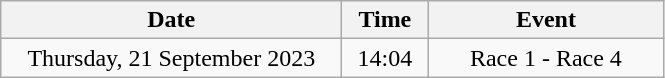<table class = "wikitable" style="text-align:center;">
<tr>
<th width=220>Date</th>
<th width=50>Time</th>
<th width=150>Event</th>
</tr>
<tr>
<td>Thursday, 21 September 2023</td>
<td>14:04</td>
<td>Race 1 - Race 4</td>
</tr>
</table>
